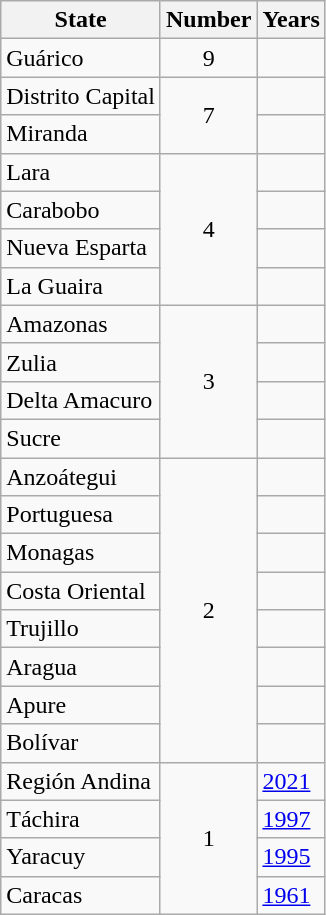<table class="wikitable sortable">
<tr>
<th>State</th>
<th>Number</th>
<th>Years</th>
</tr>
<tr>
<td>Guárico</td>
<td style="text-align:center;">9</td>
<td></td>
</tr>
<tr>
<td>Distrito Capital</td>
<td rowspan="2" style="text-align:center;">7</td>
<td></td>
</tr>
<tr>
<td>Miranda</td>
<td></td>
</tr>
<tr>
<td>Lara</td>
<td rowspan="4" style="text-align:center;">4</td>
<td></td>
</tr>
<tr>
<td>Carabobo</td>
<td></td>
</tr>
<tr>
<td>Nueva Esparta</td>
<td></td>
</tr>
<tr>
<td>La Guaira</td>
<td></td>
</tr>
<tr>
<td>Amazonas</td>
<td rowspan="4" style="text-align:center;">3</td>
<td></td>
</tr>
<tr>
<td>Zulia</td>
<td></td>
</tr>
<tr>
<td>Delta Amacuro</td>
<td></td>
</tr>
<tr>
<td>Sucre</td>
<td></td>
</tr>
<tr>
<td>Anzoátegui</td>
<td rowspan="8" style="text-align:center;">2</td>
<td></td>
</tr>
<tr>
<td>Portuguesa</td>
<td></td>
</tr>
<tr>
<td>Monagas</td>
<td></td>
</tr>
<tr>
<td>Costa Oriental</td>
<td></td>
</tr>
<tr>
<td>Trujillo</td>
<td></td>
</tr>
<tr>
<td>Aragua</td>
<td></td>
</tr>
<tr>
<td>Apure</td>
<td></td>
</tr>
<tr>
<td>Bolívar</td>
<td></td>
</tr>
<tr>
<td>Región Andina</td>
<td rowspan="4" style="text-align:center;">1</td>
<td><a href='#'>2021</a></td>
</tr>
<tr>
<td>Táchira</td>
<td><a href='#'>1997</a></td>
</tr>
<tr>
<td>Yaracuy</td>
<td><a href='#'>1995</a></td>
</tr>
<tr>
<td>Caracas</td>
<td><a href='#'>1961</a></td>
</tr>
</table>
